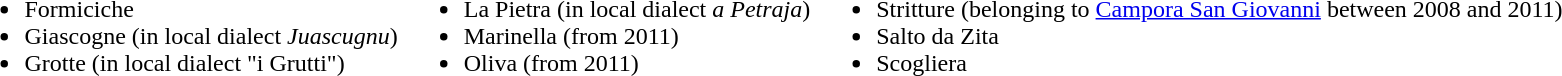<table border=0>
<tr>
<td><br><ul><li>Formiciche</li><li>Giascogne (in local dialect <em>Juascugnu</em>)</li><li>Grotte (in local dialect "i Grutti")</li></ul></td>
<td><br><ul><li>La Pietra (in local dialect <em>a Petraja</em>)</li><li>Marinella (from 2011)</li><li>Oliva (from 2011)</li></ul></td>
<td><br><ul><li>Stritture (belonging to <a href='#'>Campora San Giovanni</a> between 2008 and 2011)</li><li>Salto da Zita</li><li>Scogliera</li></ul></td>
</tr>
</table>
